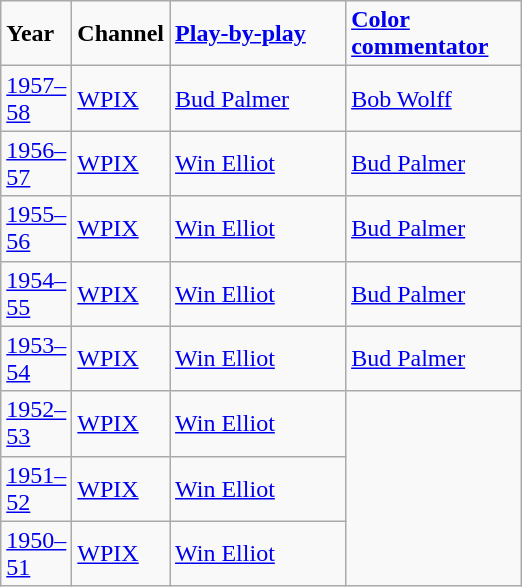<table class="wikitable">
<tr>
<td width="40"><strong>Year</strong></td>
<td width="40"><strong>Channel</strong></td>
<td width="110"><strong><a href='#'>Play-by-play</a></strong></td>
<td width="110"><strong><a href='#'>Color commentator</a></strong></td>
</tr>
<tr>
<td><a href='#'>1957–58</a></td>
<td><a href='#'>WPIX</a></td>
<td><a href='#'>Bud Palmer</a></td>
<td><a href='#'>Bob Wolff</a></td>
</tr>
<tr>
<td><a href='#'>1956–57</a></td>
<td><a href='#'>WPIX</a></td>
<td><a href='#'>Win Elliot</a></td>
<td><a href='#'>Bud Palmer</a></td>
</tr>
<tr>
<td><a href='#'>1955–56</a></td>
<td><a href='#'>WPIX</a></td>
<td><a href='#'>Win Elliot</a></td>
<td><a href='#'>Bud Palmer</a></td>
</tr>
<tr>
<td><a href='#'>1954–55</a></td>
<td><a href='#'>WPIX</a></td>
<td><a href='#'>Win Elliot</a></td>
<td><a href='#'>Bud Palmer</a></td>
</tr>
<tr>
<td><a href='#'>1953–54</a></td>
<td><a href='#'>WPIX</a></td>
<td><a href='#'>Win Elliot</a></td>
<td><a href='#'>Bud Palmer</a></td>
</tr>
<tr>
<td><a href='#'>1952–53</a></td>
<td><a href='#'>WPIX</a></td>
<td><a href='#'>Win Elliot</a></td>
</tr>
<tr>
<td><a href='#'>1951–52</a></td>
<td><a href='#'>WPIX</a></td>
<td><a href='#'>Win Elliot</a></td>
</tr>
<tr>
<td><a href='#'>1950–51</a></td>
<td><a href='#'>WPIX</a></td>
<td><a href='#'>Win Elliot</a></td>
</tr>
</table>
